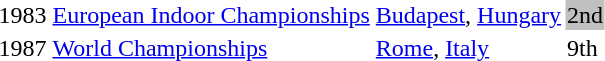<table>
<tr>
<td>1983</td>
<td><a href='#'>European Indoor Championships</a></td>
<td><a href='#'>Budapest</a>, <a href='#'>Hungary</a></td>
<td bgcolor="silver">2nd</td>
<td></td>
</tr>
<tr>
<td>1987</td>
<td><a href='#'>World Championships</a></td>
<td><a href='#'>Rome</a>, <a href='#'>Italy</a></td>
<td>9th</td>
<td></td>
</tr>
</table>
